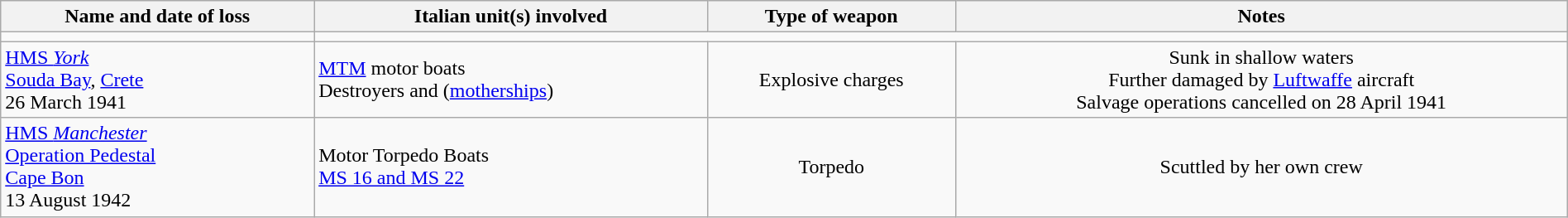<table class="wikitable sortable" width="100%">
<tr>
<th width=20% class=unsortable>Name and date of loss</th>
<th>Italian unit(s) involved</th>
<th>Type of weapon</th>
<th>Notes</th>
</tr>
<tr>
<td></td>
</tr>
<tr align="center">
<td align="left"> <a href='#'>HMS <em>York</em></a><br><a href='#'>Souda Bay</a>, <a href='#'>Crete</a><br>26 March 1941</td>
<td align="left"><a href='#'>MTM</a> motor boats<br>Destroyers  and  (<a href='#'>motherships</a>)</td>
<td>Explosive charges</td>
<td>Sunk in shallow waters<br>Further damaged by <a href='#'>Luftwaffe</a> aircraft<br>Salvage operations cancelled on 28 April 1941</td>
</tr>
<tr align="center">
<td align=left> <a href='#'>HMS <em>Manchester</em></a><br><a href='#'>Operation Pedestal</a><br><a href='#'>Cape Bon</a><br>13 August 1942</td>
<td align=left>Motor Torpedo Boats<br><a href='#'>MS 16 and MS 22</a></td>
<td>Torpedo</td>
<td>Scuttled by her own crew</td>
</tr>
</table>
